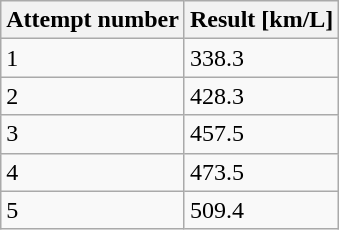<table class="wikitable">
<tr>
<th>Attempt number</th>
<th>Result [km/L]</th>
</tr>
<tr>
<td>1</td>
<td>338.3</td>
</tr>
<tr>
<td>2</td>
<td>428.3</td>
</tr>
<tr>
<td>3</td>
<td>457.5</td>
</tr>
<tr>
<td>4</td>
<td>473.5</td>
</tr>
<tr>
<td>5</td>
<td>509.4</td>
</tr>
</table>
